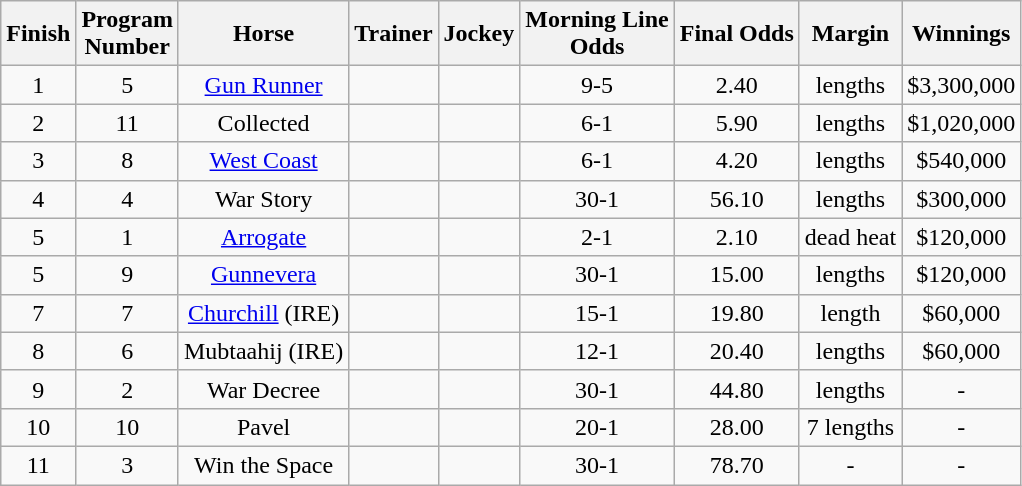<table class="wikitable sortable" style="text-align:center">
<tr>
<th>Finish</th>
<th>Program<br>Number</th>
<th>Horse</th>
<th>Trainer</th>
<th>Jockey</th>
<th>Morning Line<br> Odds</th>
<th>Final Odds</th>
<th>Margin</th>
<th>Winnings</th>
</tr>
<tr>
<td>1</td>
<td>5</td>
<td><a href='#'>Gun Runner</a></td>
<td></td>
<td></td>
<td>9-5</td>
<td>2.40</td>
<td> lengths</td>
<td>$3,300,000</td>
</tr>
<tr>
<td>2</td>
<td>11</td>
<td>Collected</td>
<td></td>
<td></td>
<td>6-1</td>
<td>5.90</td>
<td> lengths</td>
<td>$1,020,000</td>
</tr>
<tr>
<td>3</td>
<td>8</td>
<td><a href='#'>West Coast</a></td>
<td></td>
<td></td>
<td>6-1</td>
<td>4.20</td>
<td> lengths</td>
<td>$540,000</td>
</tr>
<tr>
<td>4</td>
<td>4</td>
<td>War Story</td>
<td></td>
<td></td>
<td>30-1</td>
<td>56.10</td>
<td> lengths</td>
<td>$300,000</td>
</tr>
<tr>
<td>5</td>
<td>1</td>
<td><a href='#'>Arrogate</a></td>
<td></td>
<td></td>
<td>2-1</td>
<td>2.10</td>
<td>dead heat</td>
<td>$120,000</td>
</tr>
<tr>
<td>5</td>
<td>9</td>
<td><a href='#'>Gunnevera</a></td>
<td></td>
<td></td>
<td>30-1</td>
<td>15.00</td>
<td> lengths</td>
<td>$120,000</td>
</tr>
<tr>
<td>7</td>
<td>7</td>
<td><a href='#'>Churchill</a> (IRE)</td>
<td></td>
<td></td>
<td>15-1</td>
<td>19.80</td>
<td> length</td>
<td>$60,000</td>
</tr>
<tr>
<td>8</td>
<td>6</td>
<td>Mubtaahij (IRE)</td>
<td></td>
<td></td>
<td>12-1</td>
<td>20.40</td>
<td> lengths</td>
<td>$60,000</td>
</tr>
<tr>
<td>9</td>
<td>2</td>
<td>War Decree</td>
<td></td>
<td></td>
<td>30-1</td>
<td>44.80</td>
<td> lengths</td>
<td>-</td>
</tr>
<tr>
<td>10</td>
<td>10</td>
<td>Pavel</td>
<td></td>
<td></td>
<td>20-1</td>
<td>28.00</td>
<td>7 lengths</td>
<td>-</td>
</tr>
<tr>
<td>11</td>
<td>3</td>
<td>Win the Space</td>
<td></td>
<td></td>
<td>30-1</td>
<td>78.70</td>
<td>-</td>
<td>-</td>
</tr>
</table>
